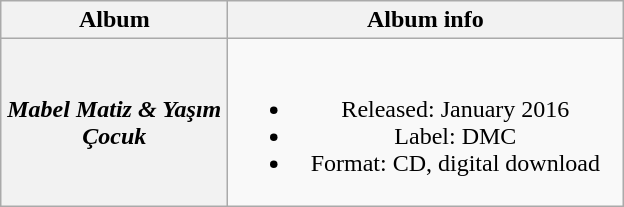<table class="wikitable plainrowheaders" style="text-align:center;" border="1">
<tr>
<th scope="col" style="width:9em;">Album</th>
<th scope="col" style="width:16em;">Album info</th>
</tr>
<tr>
<th scope="row"><em>Mabel Matiz & Yaşım Çocuk</em></th>
<td><br><ul><li>Released: January 2016</li><li>Label: DMC</li><li>Format: CD, digital download</li></ul></td>
</tr>
</table>
